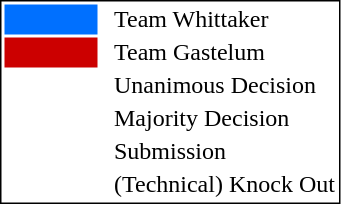<table style="border:1px solid black;" align="left">
<tr>
<td style="background:#0070FF; width:40px;"></td>
<td> </td>
<td>Team Whittaker</td>
</tr>
<tr>
<td style="background:#CC0000; width:40px;"></td>
<td> </td>
<td>Team Gastelum</td>
</tr>
<tr>
<td style="width:60px;"></td>
<td> </td>
<td>Unanimous Decision</td>
</tr>
<tr>
<td style="width:60px;"></td>
<td> </td>
<td>Majority Decision</td>
</tr>
<tr>
<td style="width:60px;"></td>
<td> </td>
<td>Submission</td>
</tr>
<tr>
<td style="width:60px;"></td>
<td> </td>
<td>(Technical) Knock Out</td>
</tr>
</table>
